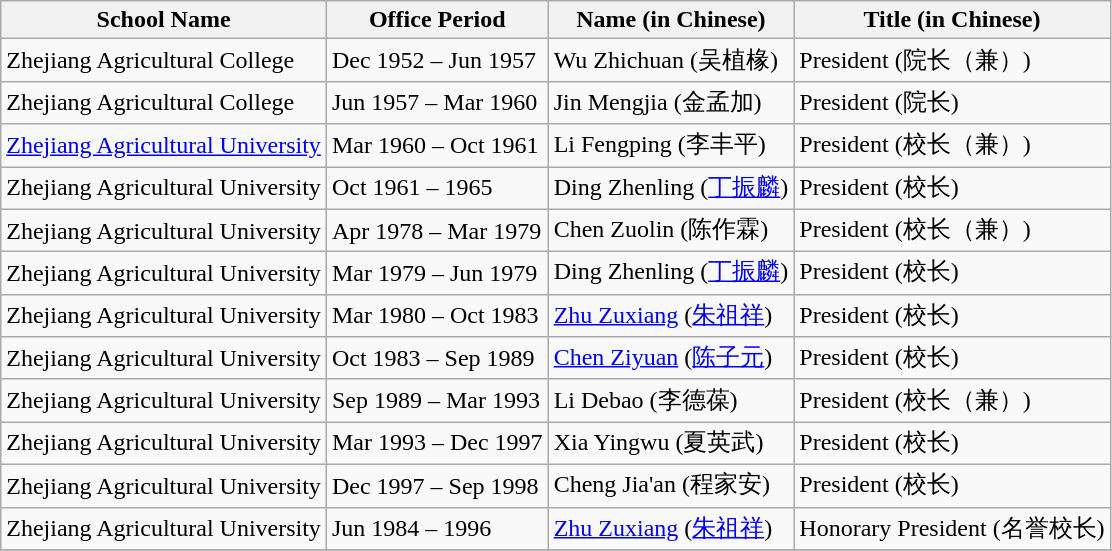<table class="wikitable">
<tr>
<th>School Name</th>
<th>Office Period</th>
<th>Name (in Chinese)</th>
<th>Title (in Chinese)</th>
</tr>
<tr>
<td>Zhejiang Agricultural College</td>
<td>Dec 1952 – Jun 1957</td>
<td>Wu Zhichuan (吴植椽)</td>
<td>President (院长（兼）)</td>
</tr>
<tr>
<td>Zhejiang Agricultural College</td>
<td>Jun 1957 – Mar 1960</td>
<td>Jin Mengjia (金孟加)</td>
<td>President (院长)</td>
</tr>
<tr>
<td><a href='#'>Zhejiang Agricultural University</a></td>
<td>Mar 1960 – Oct 1961</td>
<td>Li Fengping (李丰平)</td>
<td>President (校长（兼）)</td>
</tr>
<tr>
<td>Zhejiang Agricultural University</td>
<td>Oct 1961 – 1965</td>
<td>Ding Zhenling (<a href='#'>丁振麟</a>)</td>
<td>President (校长)</td>
</tr>
<tr>
<td>Zhejiang Agricultural University</td>
<td>Apr 1978 – Mar 1979</td>
<td>Chen Zuolin (陈作霖)</td>
<td>President (校长（兼）)</td>
</tr>
<tr>
<td>Zhejiang Agricultural University</td>
<td>Mar 1979 – Jun 1979</td>
<td>Ding Zhenling (<a href='#'>丁振麟</a>)</td>
<td>President (校长)</td>
</tr>
<tr>
<td>Zhejiang Agricultural University</td>
<td>Mar 1980 – Oct 1983</td>
<td><a href='#'>Zhu Zuxiang</a> (<a href='#'>朱祖祥</a>)</td>
<td>President (校长)</td>
</tr>
<tr>
<td>Zhejiang Agricultural University</td>
<td>Oct 1983 – Sep 1989</td>
<td><a href='#'>Chen Ziyuan</a> (<a href='#'>陈子元</a>)</td>
<td>President (校长)</td>
</tr>
<tr>
<td>Zhejiang Agricultural University</td>
<td>Sep 1989 – Mar 1993</td>
<td>Li Debao (李德葆)</td>
<td>President (校长（兼）)</td>
</tr>
<tr>
<td>Zhejiang Agricultural University</td>
<td>Mar 1993 – Dec 1997</td>
<td>Xia Yingwu (夏英武)</td>
<td>President (校长)</td>
</tr>
<tr>
<td>Zhejiang Agricultural University</td>
<td>Dec 1997 – Sep 1998</td>
<td>Cheng Jia'an (程家安)</td>
<td>President (校长)</td>
</tr>
<tr>
<td>Zhejiang Agricultural University</td>
<td>Jun 1984 – 1996</td>
<td><a href='#'>Zhu Zuxiang</a> (<a href='#'>朱祖祥</a>)</td>
<td>Honorary President (名誉校长)</td>
</tr>
<tr>
</tr>
</table>
